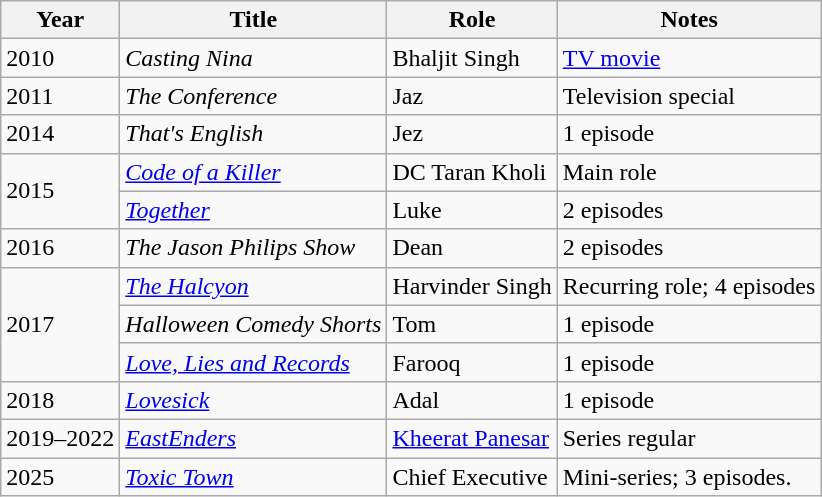<table class="wikitable sortable">
<tr>
<th>Year</th>
<th>Title</th>
<th>Role</th>
<th>Notes</th>
</tr>
<tr>
<td>2010</td>
<td><em>Casting Nina</em></td>
<td>Bhaljit Singh</td>
<td><a href='#'>TV movie</a></td>
</tr>
<tr>
<td>2011</td>
<td><em>The Conference</em></td>
<td>Jaz</td>
<td>Television special</td>
</tr>
<tr>
<td>2014</td>
<td><em>That's English</em></td>
<td>Jez</td>
<td>1 episode</td>
</tr>
<tr>
<td rowspan=2>2015</td>
<td><em><a href='#'>Code of a Killer</a></em></td>
<td>DC Taran Kholi</td>
<td>Main role</td>
</tr>
<tr>
<td><em><a href='#'>Together</a></em></td>
<td>Luke</td>
<td>2 episodes</td>
</tr>
<tr>
<td>2016</td>
<td><em>The Jason Philips Show</em></td>
<td>Dean</td>
<td>2 episodes</td>
</tr>
<tr>
<td rowspan=3>2017</td>
<td><em><a href='#'>The Halcyon</a></em></td>
<td>Harvinder Singh</td>
<td>Recurring role; 4 episodes</td>
</tr>
<tr>
<td><em>Halloween Comedy Shorts</em></td>
<td>Tom</td>
<td>1 episode</td>
</tr>
<tr>
<td><em><a href='#'>Love, Lies and Records</a></em></td>
<td>Farooq</td>
<td>1 episode</td>
</tr>
<tr>
<td>2018</td>
<td><em><a href='#'>Lovesick</a></em></td>
<td>Adal</td>
<td>1 episode</td>
</tr>
<tr>
<td>2019–2022</td>
<td><em><a href='#'>EastEnders</a></em></td>
<td><a href='#'>Kheerat Panesar</a></td>
<td>Series regular</td>
</tr>
<tr>
<td>2025</td>
<td><em><a href='#'>Toxic Town</a></em></td>
<td>Chief Executive</td>
<td>Mini-series; 3 episodes.</td>
</tr>
</table>
